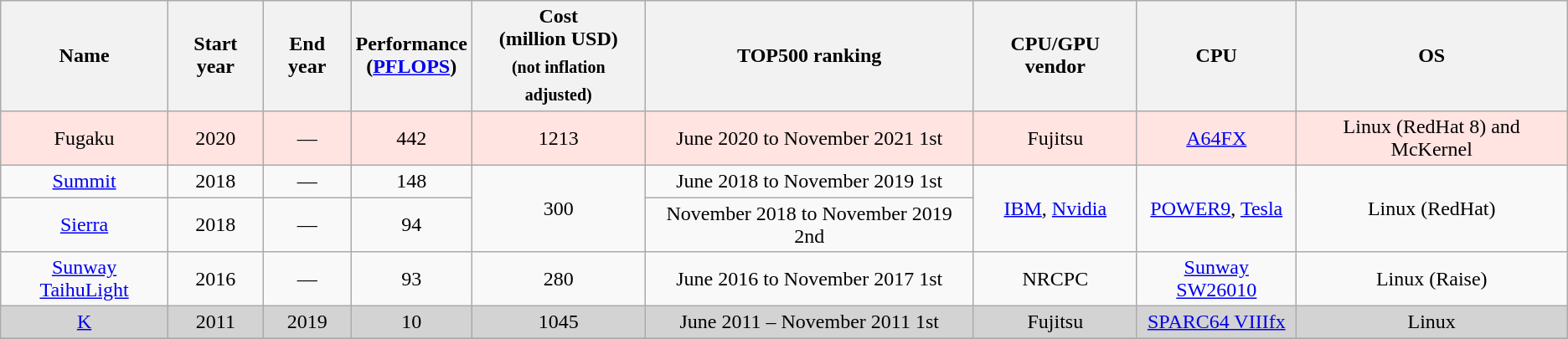<table class="wikitable sortable" style="text-align:center">
<tr>
<th>Name</th>
<th>Start year</th>
<th>End year</th>
<th data-sort-type="number">Performance<br>(<a href='#'>PFLOPS</a>)</th>
<th data-sort-type="number">Cost<br>(million USD)<br><sub>(not inflation adjusted)</sub></th>
<th>TOP500 ranking</th>
<th>CPU/GPU vendor</th>
<th>CPU</th>
<th>OS</th>
</tr>
<tr style="background:MistyRose">
<td>Fugaku</td>
<td>2020</td>
<td>—</td>
<td>442</td>
<td>1213</td>
<td>June 2020 to November 2021 1st</td>
<td>Fujitsu</td>
<td><a href='#'>A64FX</a></td>
<td>Linux (RedHat 8) and McKernel</td>
</tr>
<tr>
<td><a href='#'>Summit</a></td>
<td>2018</td>
<td>—</td>
<td>148</td>
<td rowspan="2">300</td>
<td>June 2018 to November 2019 1st</td>
<td rowspan="2"><a href='#'>IBM</a>, <a href='#'>Nvidia</a></td>
<td rowspan="2"><a href='#'>POWER9</a>, <a href='#'>Tesla</a></td>
<td rowspan="2">Linux (RedHat)</td>
</tr>
<tr>
<td><a href='#'>Sierra</a></td>
<td>2018</td>
<td>—</td>
<td>94</td>
<td>November 2018 to November 2019 2nd</td>
</tr>
<tr>
<td><a href='#'>Sunway TaihuLight</a></td>
<td>2016</td>
<td>—</td>
<td>93</td>
<td>280</td>
<td>June 2016 to November 2017 1st</td>
<td>NRCPC</td>
<td><a href='#'>Sunway SW26010</a></td>
<td>Linux (Raise)</td>
</tr>
<tr style="background:LightGrey">
<td><a href='#'>K</a></td>
<td>2011</td>
<td>2019</td>
<td>10</td>
<td>1045</td>
<td>June 2011 – November 2011 1st</td>
<td>Fujitsu</td>
<td><a href='#'>SPARC64 VIIIfx</a></td>
<td>Linux</td>
</tr>
<tr>
</tr>
</table>
